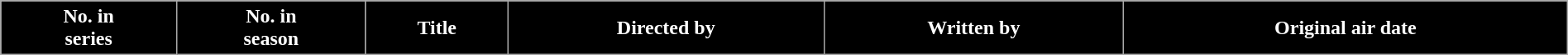<table class="wikitable plainrowheaders" style="width:100%">
<tr style="color:#FFFFFF">
<th style="background:#000000">No. in<br>series</th>
<th style="background:#000000">No. in<br>season</th>
<th style="background:#000000">Title</th>
<th style="background:#000000">Directed by</th>
<th style="background:#000000">Written by</th>
<th style="background:#000000">Original air date<br>





































</th>
</tr>
</table>
